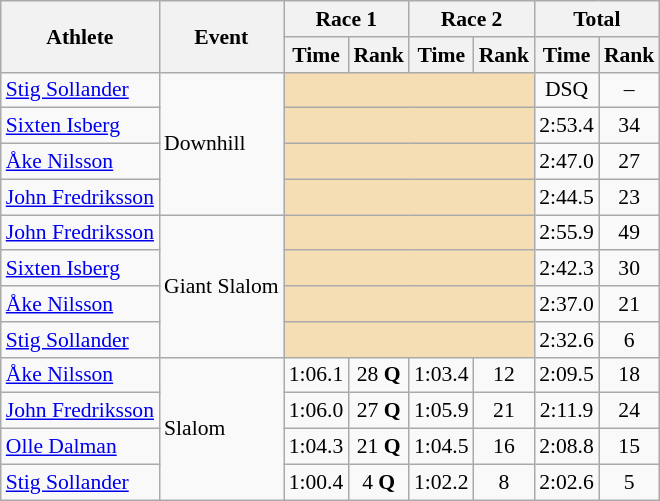<table class="wikitable" style="font-size:90%">
<tr>
<th rowspan="2">Athlete</th>
<th rowspan="2">Event</th>
<th colspan="2">Race 1</th>
<th colspan="2">Race 2</th>
<th colspan="2">Total</th>
</tr>
<tr>
<th>Time</th>
<th>Rank</th>
<th>Time</th>
<th>Rank</th>
<th>Time</th>
<th>Rank</th>
</tr>
<tr>
<td><a href='#'>Stig Sollander</a></td>
<td rowspan="4">Downhill</td>
<td colspan="4" bgcolor="wheat"></td>
<td align="center">DSQ</td>
<td align="center">–</td>
</tr>
<tr>
<td><a href='#'>Sixten Isberg</a></td>
<td colspan="4" bgcolor="wheat"></td>
<td align="center">2:53.4</td>
<td align="center">34</td>
</tr>
<tr>
<td><a href='#'>Åke Nilsson</a></td>
<td colspan="4" bgcolor="wheat"></td>
<td align="center">2:47.0</td>
<td align="center">27</td>
</tr>
<tr>
<td><a href='#'>John Fredriksson</a></td>
<td colspan="4" bgcolor="wheat"></td>
<td align="center">2:44.5</td>
<td align="center">23</td>
</tr>
<tr>
<td><a href='#'>John Fredriksson</a></td>
<td rowspan="4">Giant Slalom</td>
<td colspan="4" bgcolor="wheat"></td>
<td align="center">2:55.9</td>
<td align="center">49</td>
</tr>
<tr>
<td><a href='#'>Sixten Isberg</a></td>
<td colspan="4" bgcolor="wheat"></td>
<td align="center">2:42.3</td>
<td align="center">30</td>
</tr>
<tr>
<td><a href='#'>Åke Nilsson</a></td>
<td colspan="4" bgcolor="wheat"></td>
<td align="center">2:37.0</td>
<td align="center">21</td>
</tr>
<tr>
<td><a href='#'>Stig Sollander</a></td>
<td colspan="4" bgcolor="wheat"></td>
<td align="center">2:32.6</td>
<td align="center">6</td>
</tr>
<tr>
<td><a href='#'>Åke Nilsson</a></td>
<td rowspan="4">Slalom</td>
<td align="center">1:06.1</td>
<td align="center">28 <strong>Q</strong></td>
<td align="center">1:03.4</td>
<td align="center">12</td>
<td align="center">2:09.5</td>
<td align="center">18</td>
</tr>
<tr>
<td><a href='#'>John Fredriksson</a></td>
<td align="center">1:06.0</td>
<td align="center">27 <strong>Q</strong></td>
<td align="center">1:05.9</td>
<td align="center">21</td>
<td align="center">2:11.9</td>
<td align="center">24</td>
</tr>
<tr>
<td><a href='#'>Olle Dalman</a></td>
<td align="center">1:04.3</td>
<td align="center">21 <strong>Q</strong></td>
<td align="center">1:04.5</td>
<td align="center">16</td>
<td align="center">2:08.8</td>
<td align="center">15</td>
</tr>
<tr>
<td><a href='#'>Stig Sollander</a></td>
<td align="center">1:00.4</td>
<td align="center">4 <strong>Q</strong></td>
<td align="center">1:02.2</td>
<td align="center">8</td>
<td align="center">2:02.6</td>
<td align="center">5</td>
</tr>
</table>
